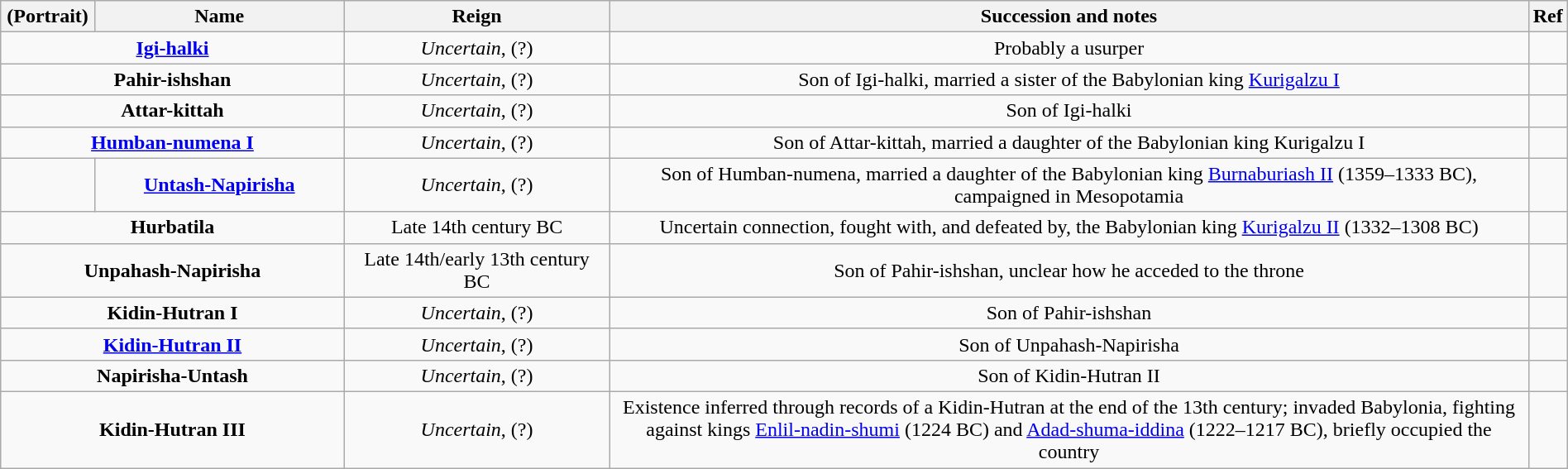<table class="wikitable" style="text-align:center; width:100%;">
<tr>
<th width="6%">(Portrait)</th>
<th width="16%">Name</th>
<th width="17%">Reign</th>
<th width="59%">Succession and notes</th>
<th width="2%">Ref</th>
</tr>
<tr>
<td colspan=2><strong><a href='#'>Igi-halki</a></strong></td>
<td><em>Uncertain</em>,  (?)</td>
<td>Probably a usurper</td>
<td></td>
</tr>
<tr>
<td colspan=2><strong>Pahir-ishshan</strong></td>
<td><em>Uncertain</em>,  (?)</td>
<td>Son of Igi-halki, married a sister of the Babylonian king <a href='#'>Kurigalzu I</a></td>
<td></td>
</tr>
<tr>
<td colspan=2><strong>Attar-kittah</strong></td>
<td><em>Uncertain</em>,  (?)</td>
<td>Son of Igi-halki</td>
<td></td>
</tr>
<tr>
<td colspan=2><strong><a href='#'>Humban-numena I</a></strong></td>
<td><em>Uncertain</em>,  (?)</td>
<td>Son of Attar-kittah, married a daughter of the Babylonian king Kurigalzu I</td>
<td></td>
</tr>
<tr>
<td></td>
<td><strong><a href='#'>Untash-Napirisha</a></strong></td>
<td><em>Uncertain</em>,  (?)</td>
<td>Son of Humban-numena, married a daughter of the Babylonian king <a href='#'>Burnaburiash II</a> (1359–1333 BC), campaigned in Mesopotamia</td>
<td></td>
</tr>
<tr>
<td colspan=2><strong>Hurbatila</strong></td>
<td>Late 14th century BC</td>
<td>Uncertain connection, fought with, and defeated by, the Babylonian king <a href='#'>Kurigalzu II</a> (1332–1308 BC)</td>
<td></td>
</tr>
<tr>
<td colspan=2><strong>Unpahash-Napirisha</strong></td>
<td>Late 14th/early 13th century BC</td>
<td>Son of Pahir-ishshan, unclear how he acceded to the throne</td>
<td></td>
</tr>
<tr>
<td colspan=2><strong>Kidin-Hutran I</strong></td>
<td><em>Uncertain</em>,  (?)</td>
<td>Son of Pahir-ishshan</td>
<td></td>
</tr>
<tr>
<td colspan=2><strong><a href='#'>Kidin-Hutran II</a></strong></td>
<td><em>Uncertain</em>,  (?)</td>
<td>Son of Unpahash-Napirisha</td>
<td></td>
</tr>
<tr>
<td colspan=2><strong>Napirisha-Untash</strong></td>
<td><em>Uncertain</em>,  (?)</td>
<td>Son of Kidin-Hutran II</td>
<td></td>
</tr>
<tr>
<td colspan=2><strong>Kidin-Hutran III</strong></td>
<td><em>Uncertain</em>,  (?)</td>
<td>Existence inferred through records of a Kidin-Hutran at the end of the 13th century; invaded Babylonia, fighting against kings <a href='#'>Enlil-nadin-shumi</a> (1224 BC) and <a href='#'>Adad-shuma-iddina</a> (1222–1217 BC), briefly occupied the country</td>
<td></td>
</tr>
</table>
